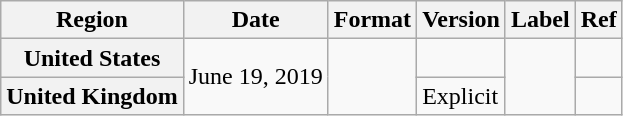<table class="wikitable plainrowheaders">
<tr>
<th scope="col">Region</th>
<th scope="col">Date</th>
<th scope="col">Format</th>
<th scope="col">Version</th>
<th scope="col">Label</th>
<th scope="col">Ref</th>
</tr>
<tr>
<th scope="row">United States</th>
<td rowspan="2">June 19, 2019</td>
<td rowspan="2"></td>
<td></td>
<td rowspan="2"></td>
<td></td>
</tr>
<tr>
<th scope="row">United Kingdom</th>
<td>Explicit</td>
<td></td>
</tr>
</table>
